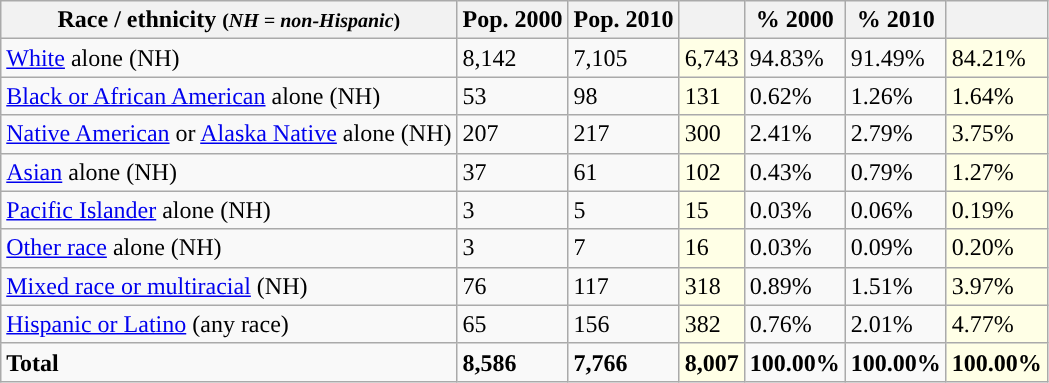<table class="wikitable">
<tr>
<th>Race / ethnicity <small>(<em>NH = non-Hispanic</em>)</small></th>
<th>Pop. 2000</th>
<th>Pop. 2010</th>
<th></th>
<th>% 2000</th>
<th>% 2010</th>
<th></th>
</tr>
<tr>
<td><a href='#'>White</a> alone (NH)</td>
<td>8,142</td>
<td>7,105</td>
<td style='background: #ffffe6;'>6,743</td>
<td>94.83%</td>
<td>91.49%</td>
<td style='background: #ffffe6;'>84.21%</td>
</tr>
<tr>
<td><a href='#'>Black or African American</a> alone (NH)</td>
<td>53</td>
<td>98</td>
<td style='background: #ffffe6;'>131</td>
<td>0.62%</td>
<td>1.26%</td>
<td style='background: #ffffe6;'>1.64%</td>
</tr>
<tr>
<td><a href='#'>Native American</a> or <a href='#'>Alaska Native</a> alone (NH)</td>
<td>207</td>
<td>217</td>
<td style='background: #ffffe6;'>300</td>
<td>2.41%</td>
<td>2.79%</td>
<td style='background: #ffffe6;'>3.75%</td>
</tr>
<tr>
<td><a href='#'>Asian</a> alone (NH)</td>
<td>37</td>
<td>61</td>
<td style='background: #ffffe6;'>102</td>
<td>0.43%</td>
<td>0.79%</td>
<td style='background: #ffffe6;'>1.27%</td>
</tr>
<tr>
<td><a href='#'>Pacific Islander</a> alone (NH)</td>
<td>3</td>
<td>5</td>
<td style='background: #ffffe6;'>15</td>
<td>0.03%</td>
<td>0.06%</td>
<td style='background: #ffffe6;'>0.19%</td>
</tr>
<tr>
<td><a href='#'>Other race</a> alone (NH)</td>
<td>3</td>
<td>7</td>
<td style='background: #ffffe6;'>16</td>
<td>0.03%</td>
<td>0.09%</td>
<td style='background: #ffffe6;'>0.20%</td>
</tr>
<tr>
<td><a href='#'>Mixed race or multiracial</a> (NH)</td>
<td>76</td>
<td>117</td>
<td style='background: #ffffe6;'>318</td>
<td>0.89%</td>
<td>1.51%</td>
<td style='background: #ffffe6;'>3.97%</td>
</tr>
<tr>
<td><a href='#'>Hispanic or Latino</a> (any race)</td>
<td>65</td>
<td>156</td>
<td style='background: #ffffe6;'>382</td>
<td>0.76%</td>
<td>2.01%</td>
<td style='background: #ffffe6;'>4.77%</td>
</tr>
<tr>
<td><strong>Total</strong></td>
<td><strong>8,586</strong></td>
<td><strong>7,766</strong></td>
<td style='background: #ffffe6;'><strong>8,007</strong></td>
<td><strong>100.00%</strong></td>
<td><strong>100.00%</strong></td>
<td style='background: #ffffe6;'><strong>100.00%</strong></td>
</tr>
</table>
